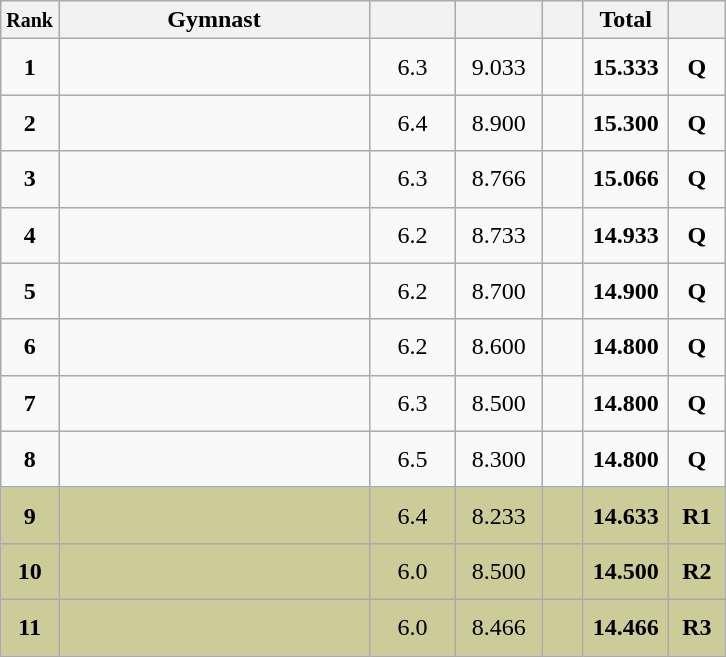<table style="text-align:center;" class="wikitable sortable">
<tr>
<th scope="col" style="width:15px;"><small>Rank</small></th>
<th scope="col" style="width:200px;">Gymnast</th>
<th scope="col" style="width:50px;"><small></small></th>
<th scope="col" style="width:50px;"><small></small></th>
<th scope="col" style="width:20px;"><small></small></th>
<th scope="col" style="width:50px;">Total</th>
<th scope="col" style="width:30px;"><small></small></th>
</tr>
<tr>
<td scope="row" style="text-align:center"><strong>1</strong></td>
<td style="height:30px; text-align:left;"></td>
<td>6.3</td>
<td>9.033</td>
<td></td>
<td><strong>15.333</strong></td>
<td><strong>Q</strong></td>
</tr>
<tr>
<td scope="row" style="text-align:center"><strong>2</strong></td>
<td style="height:30px; text-align:left;"></td>
<td>6.4</td>
<td>8.900</td>
<td></td>
<td><strong>15.300</strong></td>
<td><strong>Q</strong></td>
</tr>
<tr>
<td scope="row" style="text-align:center"><strong>3</strong></td>
<td style="height:30px; text-align:left;"></td>
<td>6.3</td>
<td>8.766</td>
<td></td>
<td><strong>15.066</strong></td>
<td><strong>Q</strong></td>
</tr>
<tr>
<td scope="row" style="text-align:center"><strong>4</strong></td>
<td style="height:30px; text-align:left;"></td>
<td>6.2</td>
<td>8.733</td>
<td></td>
<td><strong>14.933</strong></td>
<td><strong>Q</strong></td>
</tr>
<tr>
<td scope="row" style="text-align:center"><strong>5</strong></td>
<td style="height:30px; text-align:left;"></td>
<td>6.2</td>
<td>8.700</td>
<td></td>
<td><strong>14.900</strong></td>
<td><strong>Q</strong></td>
</tr>
<tr>
<td scope="row" style="text-align:center"><strong>6</strong></td>
<td style="height:30px; text-align:left;"></td>
<td>6.2</td>
<td>8.600</td>
<td></td>
<td><strong>14.800</strong></td>
<td><strong>Q</strong></td>
</tr>
<tr>
<td scope="row" style="text-align:center"><strong>7</strong></td>
<td style="height:30px; text-align:left;"></td>
<td>6.3</td>
<td>8.500</td>
<td></td>
<td><strong>14.800</strong></td>
<td><strong>Q</strong></td>
</tr>
<tr>
<td scope="row" style="text-align:center"><strong>8</strong></td>
<td style="height:30px; text-align:left;"></td>
<td>6.5</td>
<td>8.300</td>
<td></td>
<td><strong>14.800</strong></td>
<td><strong>Q</strong></td>
</tr>
<tr style="background:#cccc99;">
<td scope="row" style="text-align:center"><strong>9</strong></td>
<td style="height:30px; text-align:left;"></td>
<td>6.4</td>
<td>8.233</td>
<td></td>
<td><strong>14.633</strong></td>
<td><strong>R1</strong></td>
</tr>
<tr style="background:#cccc99;">
<td scope="row" style="text-align:center"><strong>10</strong></td>
<td style="height:30px; text-align:left;"></td>
<td>6.0</td>
<td>8.500</td>
<td></td>
<td><strong>14.500</strong></td>
<td><strong>R2</strong></td>
</tr>
<tr style="background:#cccc99;">
<td scope="row" style="text-align:center"><strong>11</strong></td>
<td style="height:30px; text-align:left;"></td>
<td>6.0</td>
<td>8.466</td>
<td></td>
<td><strong>14.466</strong></td>
<td><strong>R3</strong></td>
</tr>
</table>
